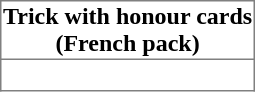<table class="wikitable; floatright" border="1" style="border-collapse:collapse">
<tr>
<th>Trick with honour cards<br>(French pack)</th>
</tr>
<tr>
<td><br></td>
</tr>
</table>
